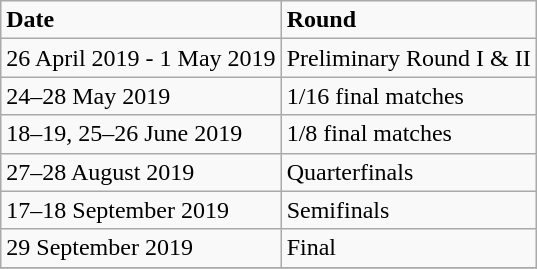<table class="wikitable">
<tr>
<td><strong>Date</strong></td>
<td><strong>Round</strong></td>
</tr>
<tr ---->
<td>26 April 2019 - 1 May 2019</td>
<td>Preliminary Round I & II</td>
</tr>
<tr ---->
<td>24–28 May 2019</td>
<td>1/16 final matches</td>
</tr>
<tr ---->
<td>18–19, 25–26 June 2019</td>
<td>1/8 final matches</td>
</tr>
<tr ---->
<td>27–28 August 2019</td>
<td>Quarterfinals</td>
</tr>
<tr ---->
<td>17–18  September 2019</td>
<td>Semifinals</td>
</tr>
<tr ---->
<td>29 September 2019</td>
<td>Final</td>
</tr>
<tr ---->
</tr>
</table>
